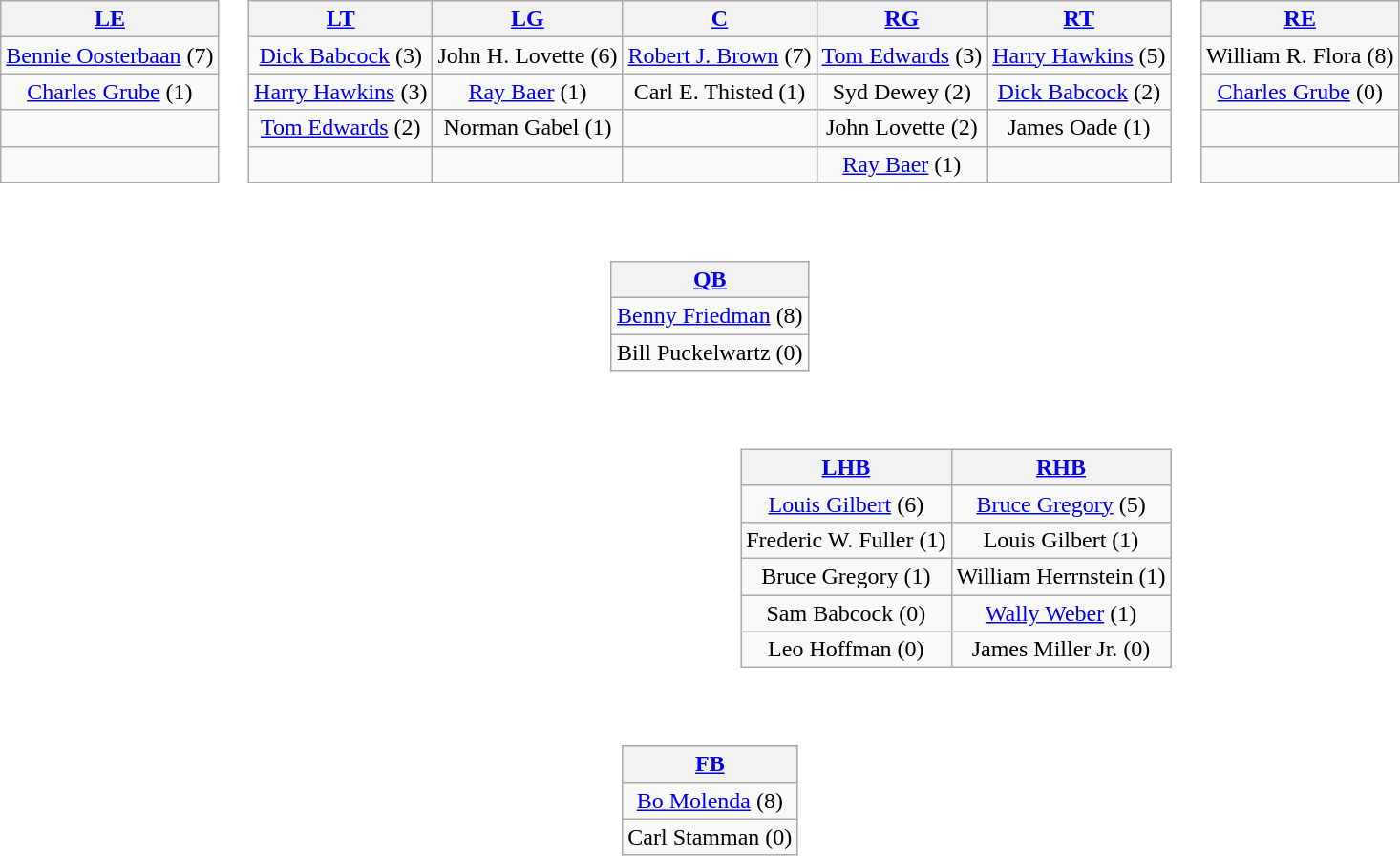<table>
<tr>
<td style="text-align:center;"><br><table style="width:100%">
<tr>
<td align="left"><br><table class="wikitable" style="text-align:center">
<tr>
<th><a href='#'>LE</a></th>
</tr>
<tr>
<td><a href='#'>Bennie Oosterbaan</a> (7)</td>
</tr>
<tr>
<td><a href='#'>Charles Grube</a> (1)</td>
</tr>
<tr>
<td> </td>
</tr>
<tr>
<td> </td>
</tr>
</table>
</td>
<td><br><table class="wikitable" style="text-align:center">
<tr>
<th><a href='#'>LT</a></th>
<th><a href='#'>LG</a></th>
<th><a href='#'>C</a></th>
<th><a href='#'>RG</a></th>
<th><a href='#'>RT</a></th>
</tr>
<tr>
<td><a href='#'>Dick Babcock</a> (3)</td>
<td>John H. Lovette (6)</td>
<td><a href='#'>Robert J. Brown</a> (7)</td>
<td><a href='#'>Tom Edwards</a> (3)</td>
<td><a href='#'>Harry Hawkins</a> (5)</td>
</tr>
<tr>
<td><a href='#'>Harry Hawkins</a> (3)</td>
<td><a href='#'>Ray Baer</a> (1)</td>
<td>Carl E. Thisted (1)</td>
<td>Syd Dewey (2)</td>
<td><a href='#'>Dick Babcock</a> (2)</td>
</tr>
<tr>
<td><a href='#'>Tom Edwards</a> (2)</td>
<td>Norman Gabel (1)</td>
<td></td>
<td>John Lovette (2)</td>
<td>James Oade (1)</td>
</tr>
<tr>
<td></td>
<td></td>
<td></td>
<td><a href='#'>Ray Baer</a> (1)</td>
<td></td>
</tr>
</table>
</td>
<td align="right"><br><table class="wikitable" style="text-align:center">
<tr>
<th><a href='#'>RE</a></th>
</tr>
<tr>
<td>William R. Flora (8)</td>
</tr>
<tr>
<td><a href='#'>Charles Grube</a> (0)</td>
</tr>
<tr>
<td> </td>
</tr>
<tr>
<td> </td>
</tr>
</table>
</td>
</tr>
<tr>
<td></td>
<td align="center"><br><table class="wikitable" style="text-align:center">
<tr>
<th><a href='#'>QB</a></th>
</tr>
<tr>
<td><a href='#'>Benny Friedman</a> (8)</td>
</tr>
<tr>
<td>Bill Puckelwartz (0)</td>
</tr>
</table>
</td>
</tr>
<tr>
<td></td>
<td align="right"><br><table class="wikitable" style="text-align:center">
<tr>
<th><a href='#'>LHB</a></th>
<th><a href='#'>RHB</a></th>
</tr>
<tr>
<td><a href='#'>Louis Gilbert</a> (6)</td>
<td><a href='#'>Bruce Gregory</a> (5)</td>
</tr>
<tr>
<td>Frederic W. Fuller (1)</td>
<td>Louis Gilbert (1)</td>
</tr>
<tr>
<td>Bruce Gregory (1)</td>
<td>William Herrnstein (1)</td>
</tr>
<tr>
<td>Sam Babcock (0)</td>
<td><a href='#'>Wally Weber</a> (1)</td>
</tr>
<tr>
<td>Leo Hoffman (0)</td>
<td>James Miller Jr. (0)</td>
</tr>
</table>
</td>
</tr>
<tr>
<td></td>
<td align="center"><br><table class="wikitable" style="text-align:center">
<tr>
<th><a href='#'>FB</a></th>
</tr>
<tr>
<td><a href='#'>Bo Molenda</a> (8)</td>
</tr>
<tr>
<td>Carl Stamman (0)</td>
</tr>
</table>
</td>
</tr>
</table>
</td>
</tr>
<tr>
<td style="height:3em"></td>
</tr>
<tr>
<td style="text-align:center;"></td>
</tr>
<tr>
</tr>
</table>
